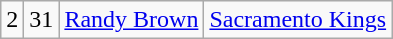<table class="wikitable">
<tr style="text-align:center;" bgcolor="">
<td>2</td>
<td>31</td>
<td><a href='#'>Randy Brown</a></td>
<td><a href='#'>Sacramento Kings</a></td>
</tr>
</table>
